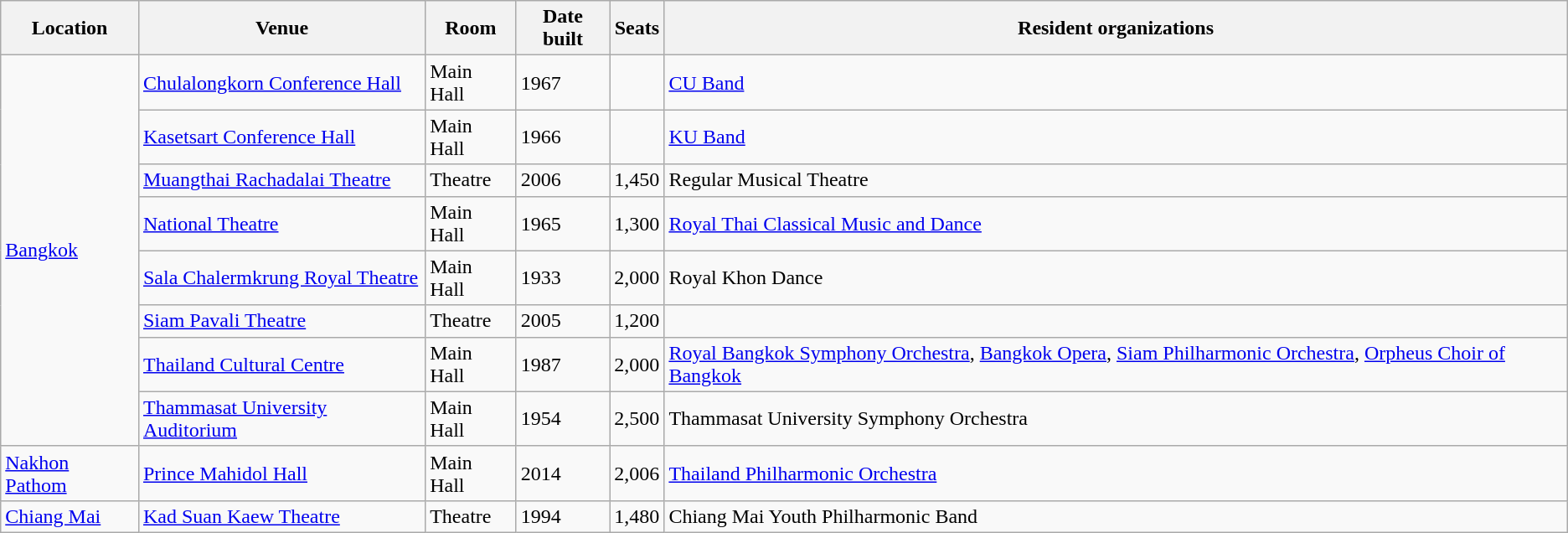<table class="wikitable">
<tr>
<th>Location</th>
<th>Venue</th>
<th>Room</th>
<th>Date built</th>
<th>Seats</th>
<th>Resident organizations</th>
</tr>
<tr>
<td rowspan=8><a href='#'>Bangkok</a></td>
<td><a href='#'>Chulalongkorn Conference Hall</a></td>
<td>Main Hall</td>
<td>1967</td>
<td></td>
<td><a href='#'>CU Band</a></td>
</tr>
<tr>
<td><a href='#'>Kasetsart Conference Hall</a></td>
<td>Main Hall</td>
<td>1966</td>
<td></td>
<td><a href='#'>KU Band</a></td>
</tr>
<tr>
<td><a href='#'>Muangthai Rachadalai Theatre</a></td>
<td>Theatre</td>
<td>2006</td>
<td>1,450</td>
<td>Regular Musical Theatre</td>
</tr>
<tr>
<td><a href='#'>National Theatre</a></td>
<td>Main Hall</td>
<td>1965</td>
<td>1,300</td>
<td><a href='#'>Royal Thai Classical Music and Dance</a></td>
</tr>
<tr>
<td><a href='#'>Sala Chalermkrung Royal Theatre</a></td>
<td>Main Hall</td>
<td>1933</td>
<td>2,000</td>
<td>Royal Khon Dance</td>
</tr>
<tr>
<td><a href='#'>Siam Pavali Theatre</a></td>
<td>Theatre</td>
<td>2005</td>
<td>1,200</td>
<td></td>
</tr>
<tr>
<td><a href='#'>Thailand Cultural Centre</a></td>
<td>Main Hall</td>
<td>1987</td>
<td>2,000</td>
<td><a href='#'>Royal Bangkok Symphony Orchestra</a>, <a href='#'>Bangkok Opera</a>, <a href='#'>Siam Philharmonic Orchestra</a>, <a href='#'>Orpheus Choir of Bangkok</a></td>
</tr>
<tr>
<td><a href='#'>Thammasat University Auditorium</a></td>
<td>Main Hall</td>
<td>1954</td>
<td>2,500</td>
<td>Thammasat University Symphony Orchestra</td>
</tr>
<tr>
<td><a href='#'>Nakhon Pathom</a></td>
<td><a href='#'>Prince Mahidol Hall</a></td>
<td>Main Hall</td>
<td>2014</td>
<td>2,006</td>
<td><a href='#'>Thailand Philharmonic Orchestra</a></td>
</tr>
<tr>
<td><a href='#'>Chiang Mai</a></td>
<td><a href='#'>Kad Suan Kaew Theatre</a></td>
<td>Theatre</td>
<td>1994</td>
<td>1,480</td>
<td>Chiang Mai Youth Philharmonic Band</td>
</tr>
</table>
